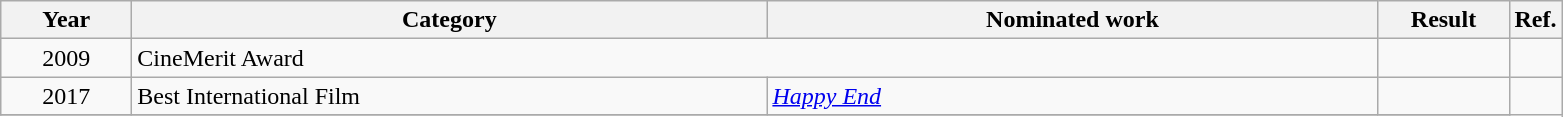<table class=wikitable>
<tr>
<th scope="col" style="width:5em;">Year</th>
<th scope="col" style="width:26em;">Category</th>
<th scope="col" style="width:25em;">Nominated work</th>
<th scope="col" style="width:5em;">Result</th>
<th>Ref.</th>
</tr>
<tr>
<td style="text-align:center;">2009</td>
<td colspan=2>CineMerit Award</td>
<td></td>
<td></td>
</tr>
<tr>
<td style="text-align:center;">2017</td>
<td>Best International Film</td>
<td><em><a href='#'>Happy End</a></em></td>
<td></td>
</tr>
<tr>
</tr>
</table>
